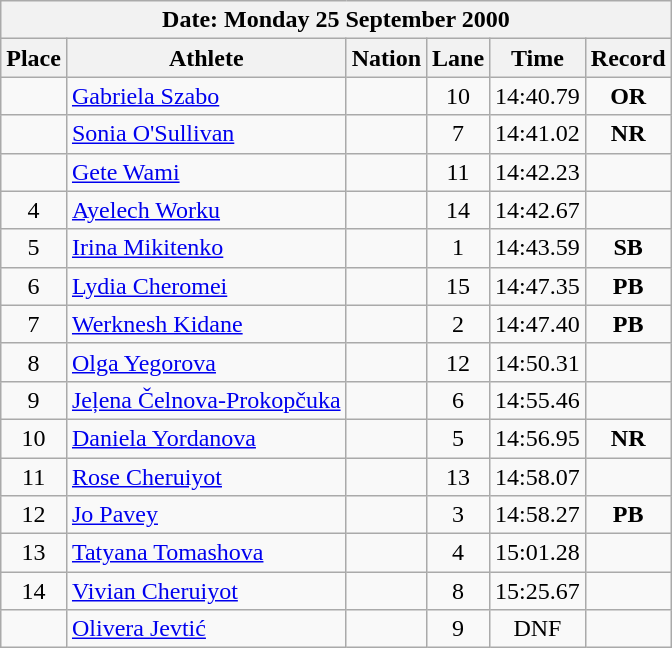<table class="wikitable sortable">
<tr>
<th colspan=9>Date: Monday 25 September 2000 <br></th>
</tr>
<tr>
<th colspan=1>Place</th>
<th rowspan=1>Athlete</th>
<th rowspan=1>Nation</th>
<th rowspan=1>Lane</th>
<th rowspan=1>Time</th>
<th rowspan=1>Record</th>
</tr>
<tr>
<td align="center"></td>
<td align="left"><a href='#'>Gabriela Szabo</a></td>
<td align="left"></td>
<td align="center">10</td>
<td align="center">14:40.79</td>
<td align="center"><strong>OR</strong></td>
</tr>
<tr>
<td align="center"></td>
<td align="left"><a href='#'>Sonia O'Sullivan</a></td>
<td align="left"></td>
<td align="center">7</td>
<td align="center">14:41.02</td>
<td align="center"><strong>NR</strong></td>
</tr>
<tr>
<td align="center"></td>
<td align="left"><a href='#'>Gete Wami</a></td>
<td align="left"></td>
<td align="center">11</td>
<td align="center">14:42.23</td>
<td align="center"></td>
</tr>
<tr>
<td align="center">4</td>
<td align="left"><a href='#'>Ayelech Worku</a></td>
<td align="left"></td>
<td align="center">14</td>
<td align="center">14:42.67</td>
<td align="center"></td>
</tr>
<tr>
<td align="center">5</td>
<td align="left"><a href='#'>Irina Mikitenko</a></td>
<td align="left"></td>
<td align="center">1</td>
<td align="center">14:43.59</td>
<td align="center"><strong>SB</strong></td>
</tr>
<tr>
<td align="center">6</td>
<td align="left"><a href='#'>Lydia Cheromei</a></td>
<td align="left"></td>
<td align="center">15</td>
<td align="center">14:47.35</td>
<td align="center"><strong>PB</strong></td>
</tr>
<tr>
<td align="center">7</td>
<td align="left"><a href='#'>Werknesh Kidane</a></td>
<td align="left"></td>
<td align="center">2</td>
<td align="center">14:47.40</td>
<td align="center"><strong>PB</strong></td>
</tr>
<tr>
<td align="center">8</td>
<td align="left"><a href='#'>Olga Yegorova</a></td>
<td align="left"></td>
<td align="center">12</td>
<td align="center">14:50.31</td>
<td align="center"></td>
</tr>
<tr>
<td align="center">9</td>
<td align="left"><a href='#'>Jeļena Čelnova-Prokopčuka</a></td>
<td align="left"></td>
<td align="center">6</td>
<td align="center">14:55.46</td>
<td align="center"></td>
</tr>
<tr>
<td align="center">10</td>
<td align="left"><a href='#'>Daniela Yordanova</a></td>
<td align="left"></td>
<td align="center">5</td>
<td align="center">14:56.95</td>
<td align="center"><strong>NR</strong></td>
</tr>
<tr>
<td align="center">11</td>
<td align="left"><a href='#'>Rose Cheruiyot</a></td>
<td align="left"></td>
<td align="center">13</td>
<td align="center">14:58.07</td>
<td align="center"></td>
</tr>
<tr>
<td align="center">12</td>
<td align="left"><a href='#'>Jo Pavey</a></td>
<td align="left"></td>
<td align="center">3</td>
<td align="center">14:58.27</td>
<td align="center"><strong>PB</strong></td>
</tr>
<tr>
<td align="center">13</td>
<td align="left"><a href='#'>Tatyana Tomashova</a></td>
<td align="left"></td>
<td align="center">4</td>
<td align="center">15:01.28</td>
<td align="center"></td>
</tr>
<tr>
<td align="center">14</td>
<td align="left"><a href='#'>Vivian Cheruiyot</a></td>
<td align="left"></td>
<td align="center">8</td>
<td align="center">15:25.67</td>
<td align="center"></td>
</tr>
<tr>
<td align="center"></td>
<td align="left"><a href='#'>Olivera Jevtić</a></td>
<td align="left"></td>
<td align="center">9</td>
<td align="center">DNF</td>
<td align="center"></td>
</tr>
</table>
